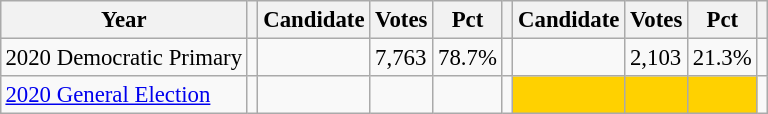<table class="wikitable" style="margin:0.5em ; font-size:95%">
<tr>
<th>Year</th>
<th></th>
<th>Candidate</th>
<th>Votes</th>
<th>Pct</th>
<th></th>
<th>Candidate</th>
<th>Votes</th>
<th>Pct</th>
<th></th>
</tr>
<tr>
<td>2020 Democratic Primary</td>
<td></td>
<td></td>
<td>7,763</td>
<td>78.7%</td>
<td></td>
<td></td>
<td>2,103</td>
<td>21.3%</td>
<td></td>
</tr>
<tr>
<td><a href='#'>2020 General Election</a></td>
<td></td>
<td></td>
<td></td>
<td></td>
<td></td>
<td style="background:#ffd100"></td>
<td style="background:#ffd100" align="right"></td>
<td style="background:#ffd100"></td>
<td></td>
</tr>
</table>
